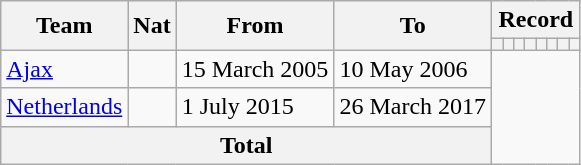<table class="wikitable" style="text-align: center">
<tr>
<th rowspan="2">Team</th>
<th rowspan="2">Nat</th>
<th rowspan="2">From</th>
<th rowspan="2">To</th>
<th colspan="8">Record</th>
</tr>
<tr>
<th></th>
<th></th>
<th></th>
<th></th>
<th></th>
<th></th>
<th></th>
<th></th>
</tr>
<tr>
<td align=left><a href='#'>Ajax</a></td>
<td></td>
<td align=left>15 March 2005</td>
<td align=left>10 May 2006<br></td>
</tr>
<tr>
<td align=left><a href='#'>Netherlands</a></td>
<td></td>
<td align=left>1 July 2015</td>
<td align=left>26 March 2017<br></td>
</tr>
<tr>
<th colspan="4">Total<br></th>
</tr>
</table>
